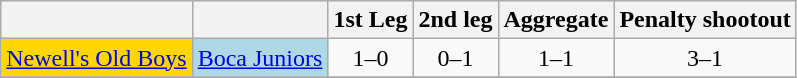<table class="wikitable" style="text-align: center;">
<tr>
<th></th>
<th></th>
<th>1st Leg</th>
<th>2nd leg</th>
<th>Aggregate</th>
<th>Penalty shootout</th>
</tr>
<tr>
<td bgcolor="gold"><a href='#'>Newell's Old Boys</a></td>
<td bgcolor="lightblue"><a href='#'>Boca Juniors</a></td>
<td>1–0</td>
<td>0–1</td>
<td>1–1</td>
<td>3–1</td>
</tr>
<tr>
</tr>
</table>
